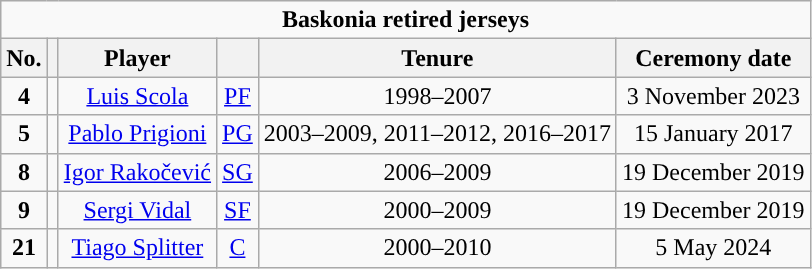<table class="wikitable sortable" style="text-align:center">
<tr>
<td colspan="6"><strong>Baskonia retired jerseys</strong></td>
</tr>
<tr>
<th>No.</th>
<th></th>
<th>Player</th>
<th></th>
<th>Tenure</th>
<th>Ceremony date</th>
</tr>
<tr>
<td><strong>4</strong></td>
<td></td>
<td><a href='#'>Luis Scola</a></td>
<td><a href='#'>PF</a></td>
<td>1998–2007</td>
<td>3 November 2023</td>
</tr>
<tr>
<td><strong>5</strong></td>
<td></td>
<td><a href='#'>Pablo Prigioni</a></td>
<td><a href='#'>PG</a></td>
<td>2003–2009, 2011–2012, 2016–2017</td>
<td>15 January 2017</td>
</tr>
<tr>
<td><strong>8</strong></td>
<td></td>
<td><a href='#'>Igor Rakočević</a></td>
<td><a href='#'>SG</a></td>
<td>2006–2009</td>
<td>19 December 2019</td>
</tr>
<tr>
<td><strong>9</strong></td>
<td></td>
<td><a href='#'>Sergi Vidal</a></td>
<td><a href='#'>SF</a></td>
<td>2000–2009</td>
<td>19 December 2019</td>
</tr>
<tr>
<td><strong>21</strong></td>
<td></td>
<td><a href='#'>Tiago Splitter</a></td>
<td><a href='#'>C</a></td>
<td>2000–2010</td>
<td>5 May 2024</td>
</tr>
</table>
